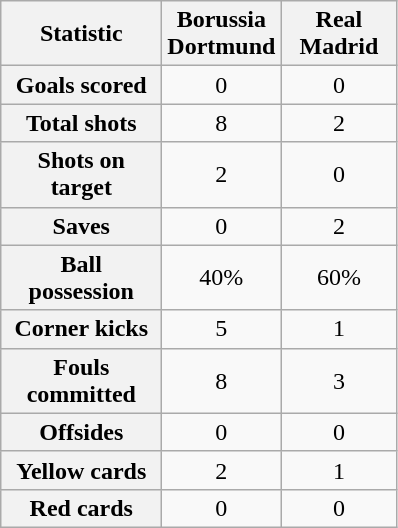<table class="wikitable plainrowheaders" style="text-align:center">
<tr>
<th scope="col" style="width:100px">Statistic</th>
<th scope="col" style="width:70px">Borussia Dortmund</th>
<th scope="col" style="width:70px">Real Madrid</th>
</tr>
<tr>
<th scope=row>Goals scored</th>
<td>0</td>
<td>0</td>
</tr>
<tr>
<th scope=row>Total shots</th>
<td>8</td>
<td>2</td>
</tr>
<tr>
<th scope=row>Shots on target</th>
<td>2</td>
<td>0</td>
</tr>
<tr>
<th scope=row>Saves</th>
<td>0</td>
<td>2</td>
</tr>
<tr>
<th scope=row>Ball possession</th>
<td>40%</td>
<td>60%</td>
</tr>
<tr>
<th scope=row>Corner kicks</th>
<td>5</td>
<td>1</td>
</tr>
<tr>
<th scope=row>Fouls committed</th>
<td>8</td>
<td>3</td>
</tr>
<tr>
<th scope=row>Offsides</th>
<td>0</td>
<td>0</td>
</tr>
<tr>
<th scope=row>Yellow cards</th>
<td>2</td>
<td>1</td>
</tr>
<tr>
<th scope=row>Red cards</th>
<td>0</td>
<td>0</td>
</tr>
</table>
